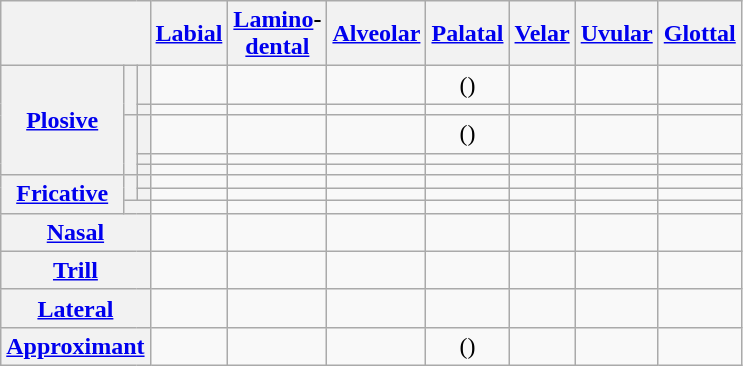<table class="wikitable" style="text-align: center;">
<tr>
<th colspan=3></th>
<th><a href='#'>Labial</a></th>
<th><a href='#'>Lamino</a>-<br><a href='#'>dental</a></th>
<th><a href='#'>Alveolar</a></th>
<th><a href='#'>Palatal</a></th>
<th><a href='#'>Velar</a></th>
<th><a href='#'>Uvular</a></th>
<th><a href='#'>Glottal</a></th>
</tr>
<tr>
<th rowspan=5><a href='#'>Plosive</a></th>
<th rowspan=2></th>
<th></th>
<td></td>
<td></td>
<td></td>
<td>()</td>
<td></td>
<td></td>
<td></td>
</tr>
<tr>
<th></th>
<td></td>
<td></td>
<td></td>
<td></td>
<td></td>
<td></td>
<td></td>
</tr>
<tr>
<th rowspan=3></th>
<th></th>
<td></td>
<td> </td>
<td></td>
<td>()</td>
<td></td>
<td></td>
<td></td>
</tr>
<tr>
<th></th>
<td></td>
<td></td>
<td></td>
<td></td>
<td></td>
<td></td>
<td></td>
</tr>
<tr>
<th></th>
<td> </td>
<td></td>
<td></td>
<td></td>
<td></td>
<td></td>
<td></td>
</tr>
<tr>
<th rowspan=3><a href='#'>Fricative</a></th>
<th rowspan=2></th>
<th></th>
<td></td>
<td></td>
<td></td>
<td></td>
<td></td>
<td></td>
<td></td>
</tr>
<tr>
<th></th>
<td></td>
<td></td>
<td></td>
<td></td>
<td></td>
<td></td>
<td></td>
</tr>
<tr>
<th colspan=2></th>
<td></td>
<td></td>
<td></td>
<td></td>
<td></td>
<td> </td>
<td></td>
</tr>
<tr>
<th colspan=3><a href='#'>Nasal</a></th>
<td></td>
<td></td>
<td></td>
<td></td>
<td> </td>
<td></td>
<td></td>
</tr>
<tr>
<th colspan=3><a href='#'>Trill</a></th>
<td></td>
<td></td>
<td></td>
<td></td>
<td></td>
<td></td>
<td></td>
</tr>
<tr>
<th colspan=3><a href='#'>Lateral</a></th>
<td></td>
<td></td>
<td></td>
<td></td>
<td></td>
<td></td>
<td></td>
</tr>
<tr>
<th colspan=3><a href='#'>Approximant</a></th>
<td> </td>
<td></td>
<td></td>
<td>() </td>
<td></td>
<td></td>
<td></td>
</tr>
</table>
